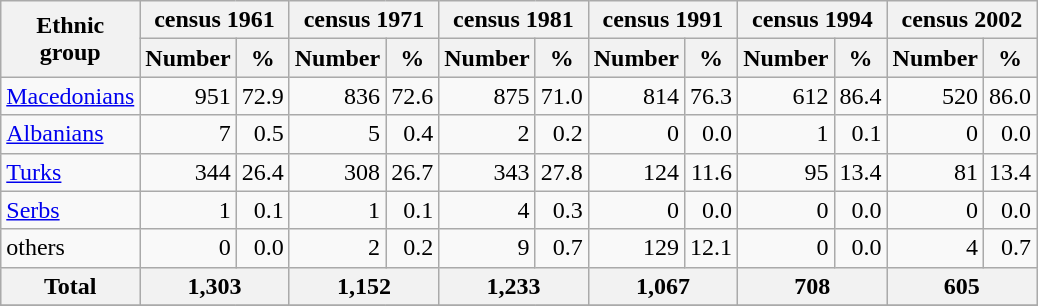<table class="wikitable">
<tr>
<th rowspan="2">Ethnic<br>group</th>
<th colspan="2">census 1961</th>
<th colspan="2">census 1971</th>
<th colspan="2">census 1981</th>
<th colspan="2">census 1991</th>
<th colspan="2">census 1994</th>
<th colspan="2">census 2002</th>
</tr>
<tr bgcolor="#e0e0e0">
<th>Number</th>
<th>%</th>
<th>Number</th>
<th>%</th>
<th>Number</th>
<th>%</th>
<th>Number</th>
<th>%</th>
<th>Number</th>
<th>%</th>
<th>Number</th>
<th>%</th>
</tr>
<tr>
<td><a href='#'>Macedonians</a></td>
<td align="right">951</td>
<td align="right">72.9</td>
<td align="right">836</td>
<td align="right">72.6</td>
<td align="right">875</td>
<td align="right">71.0</td>
<td align="right">814</td>
<td align="right">76.3</td>
<td align="right">612</td>
<td align="right">86.4</td>
<td align="right">520</td>
<td align="right">86.0</td>
</tr>
<tr>
<td><a href='#'>Albanians</a></td>
<td align="right">7</td>
<td align="right">0.5</td>
<td align="right">5</td>
<td align="right">0.4</td>
<td align="right">2</td>
<td align="right">0.2</td>
<td align="right">0</td>
<td align="right">0.0</td>
<td align="right">1</td>
<td align="right">0.1</td>
<td align="right">0</td>
<td align="right">0.0</td>
</tr>
<tr>
<td><a href='#'>Turks</a></td>
<td align="right">344</td>
<td align="right">26.4</td>
<td align="right">308</td>
<td align="right">26.7</td>
<td align="right">343</td>
<td align="right">27.8</td>
<td align="right">124</td>
<td align="right">11.6</td>
<td align="right">95</td>
<td align="right">13.4</td>
<td align="right">81</td>
<td align="right">13.4</td>
</tr>
<tr>
<td><a href='#'>Serbs</a></td>
<td align="right">1</td>
<td align="right">0.1</td>
<td align="right">1</td>
<td align="right">0.1</td>
<td align="right">4</td>
<td align="right">0.3</td>
<td align="right">0</td>
<td align="right">0.0</td>
<td align="right">0</td>
<td align="right">0.0</td>
<td align="right">0</td>
<td align="right">0.0</td>
</tr>
<tr>
<td>others</td>
<td align="right">0</td>
<td align="right">0.0</td>
<td align="right">2</td>
<td align="right">0.2</td>
<td align="right">9</td>
<td align="right">0.7</td>
<td align="right">129</td>
<td align="right">12.1</td>
<td align="right">0</td>
<td align="right">0.0</td>
<td align="right">4</td>
<td align="right">0.7</td>
</tr>
<tr bgcolor="#e0e0e0">
<th align="left">Total</th>
<th colspan="2">1,303</th>
<th colspan="2">1,152</th>
<th colspan="2">1,233</th>
<th colspan="2">1,067</th>
<th colspan="2">708</th>
<th colspan="2">605</th>
</tr>
<tr>
</tr>
</table>
